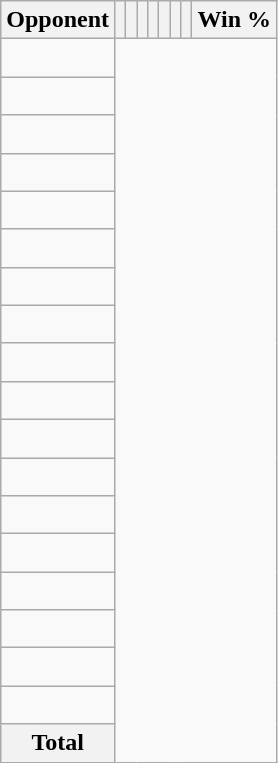<table class="wikitable sortable collapsible collapsed" style="text-align: center;">
<tr>
<th>Opponent</th>
<th></th>
<th></th>
<th></th>
<th></th>
<th></th>
<th></th>
<th></th>
<th>Win %</th>
</tr>
<tr>
<td align="left"><br></td>
</tr>
<tr>
<td align="left"><br></td>
</tr>
<tr>
<td align="left"><br></td>
</tr>
<tr>
<td align="left"><br></td>
</tr>
<tr>
<td align="left"><br></td>
</tr>
<tr>
<td align="left"><br></td>
</tr>
<tr>
<td align="left"><br></td>
</tr>
<tr>
<td align="left"><br></td>
</tr>
<tr>
<td align="left"><br></td>
</tr>
<tr>
<td align="left"><br></td>
</tr>
<tr>
<td align="left"><br></td>
</tr>
<tr>
<td align="left"><br></td>
</tr>
<tr>
<td align="left"><br></td>
</tr>
<tr>
<td align="left"><br></td>
</tr>
<tr>
<td align="left"><br></td>
</tr>
<tr>
<td align="left"><br></td>
</tr>
<tr>
<td align="left"><br></td>
</tr>
<tr>
<td align="left"><br></td>
</tr>
<tr class="sortbottom">
<th>Total<br></th>
</tr>
</table>
